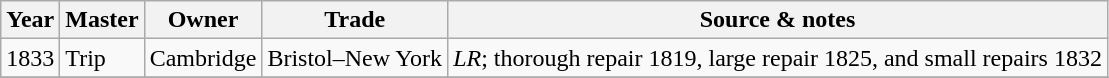<table class=" wikitable">
<tr>
<th>Year</th>
<th>Master</th>
<th>Owner</th>
<th>Trade</th>
<th>Source & notes</th>
</tr>
<tr>
<td>1833</td>
<td>Trip</td>
<td>Cambridge</td>
<td>Bristol–New York</td>
<td><em>LR</em>; thorough repair 1819, large repair 1825, and small repairs 1832</td>
</tr>
<tr>
</tr>
</table>
